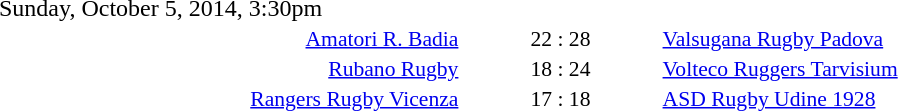<table style="width:70%;" cellspacing="1">
<tr>
<th width=35%></th>
<th width=15%></th>
<th></th>
</tr>
<tr>
<td>Sunday, October 5, 2014, 3:30pm</td>
</tr>
<tr style=font-size:90%>
<td align=right><a href='#'>Amatori R. Badia</a></td>
<td align=center>22 : 28</td>
<td><a href='#'>Valsugana Rugby Padova</a></td>
</tr>
<tr style=font-size:90%>
<td align=right><a href='#'>Rubano Rugby</a></td>
<td align=center>18 : 24</td>
<td><a href='#'>Volteco Ruggers Tarvisium</a></td>
</tr>
<tr style=font-size:90%>
<td align=right><a href='#'>Rangers Rugby Vicenza</a></td>
<td align=center>17 : 18</td>
<td><a href='#'>ASD Rugby Udine 1928</a></td>
</tr>
</table>
